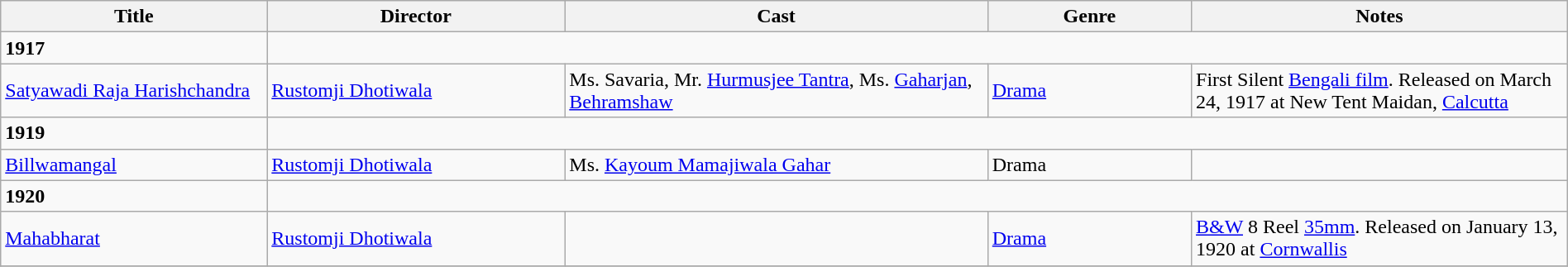<table class="wikitable" width= "100%">
<tr>
<th width=17%>Title</th>
<th width=19%>Director</th>
<th width=27%>Cast</th>
<th width=13%>Genre</th>
<th width=24%>Notes</th>
</tr>
<tr>
<td><strong>1917</strong></td>
</tr>
<tr>
<td><a href='#'>Satyawadi Raja Harishchandra</a></td>
<td><a href='#'>Rustomji Dhotiwala</a></td>
<td>Ms. Savaria, Mr. <a href='#'>Hurmusjee Tantra</a>, Ms. <a href='#'>Gaharjan</a>, <a href='#'>Behramshaw</a></td>
<td><a href='#'>Drama</a></td>
<td>First Silent <a href='#'>Bengali film</a>. Released on March 24, 1917 at New Tent Maidan, <a href='#'>Calcutta</a></td>
</tr>
<tr>
<td><strong>1919</strong></td>
</tr>
<tr>
<td><a href='#'>Billwamangal</a></td>
<td><a href='#'>Rustomji Dhotiwala</a></td>
<td>Ms. <a href='#'>Kayoum Mamajiwala Gahar</a></td>
<td>Drama</td>
<td></td>
</tr>
<tr>
<td><strong>1920</strong></td>
</tr>
<tr>
<td><a href='#'>Mahabharat</a></td>
<td><a href='#'>Rustomji Dhotiwala</a></td>
<td></td>
<td><a href='#'>Drama</a></td>
<td><a href='#'>B&W</a> 8 Reel <a href='#'>35mm</a>. Released on January 13, 1920 at <a href='#'>Cornwallis</a></td>
</tr>
<tr>
</tr>
</table>
